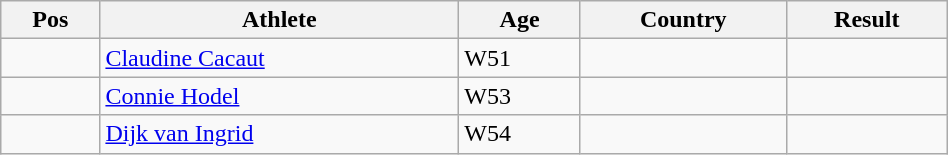<table class="wikitable"  style="text-align:center; width:50%;">
<tr>
<th>Pos</th>
<th>Athlete</th>
<th>Age</th>
<th>Country</th>
<th>Result</th>
</tr>
<tr>
<td align=center></td>
<td align=left><a href='#'>Claudine Cacaut</a></td>
<td align=left>W51</td>
<td align=left></td>
<td></td>
</tr>
<tr>
<td align=center></td>
<td align=left><a href='#'>Connie Hodel</a></td>
<td align=left>W53</td>
<td align=left></td>
<td></td>
</tr>
<tr>
<td align=center></td>
<td align=left><a href='#'>Dijk van Ingrid</a></td>
<td align=left>W54</td>
<td align=left></td>
<td></td>
</tr>
</table>
